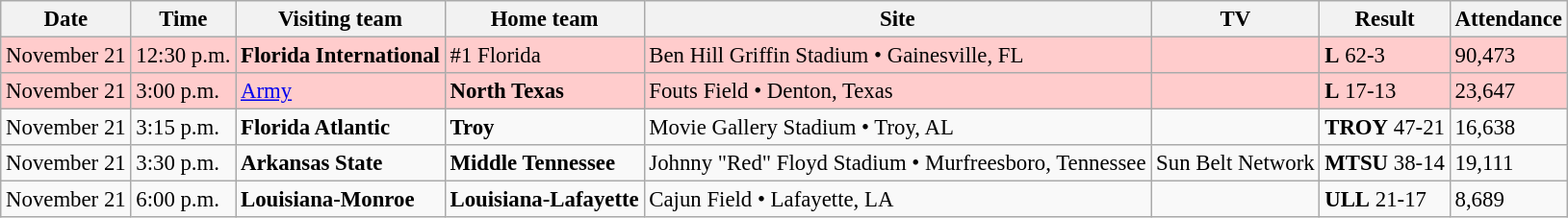<table class="wikitable" style="font-size:95%;">
<tr>
<th>Date</th>
<th>Time</th>
<th>Visiting team</th>
<th>Home team</th>
<th>Site</th>
<th>TV</th>
<th>Result</th>
<th>Attendance</th>
</tr>
<tr bgcolor=ffcccc>
<td>November 21</td>
<td>12:30 p.m.</td>
<td><strong>Florida International</strong></td>
<td>#1 Florida</td>
<td>Ben Hill Griffin Stadium • Gainesville, FL</td>
<td></td>
<td><strong>L</strong> 62-3</td>
<td>90,473</td>
</tr>
<tr bgcolor=ffcccc>
<td>November 21</td>
<td>3:00 p.m.</td>
<td><a href='#'>Army</a></td>
<td><strong>North Texas</strong></td>
<td>Fouts Field • Denton, Texas</td>
<td></td>
<td><strong>L</strong> 17-13</td>
<td>23,647</td>
</tr>
<tr bgcolor=>
<td>November 21</td>
<td>3:15 p.m.</td>
<td><strong>Florida Atlantic</strong></td>
<td><strong>Troy</strong></td>
<td>Movie Gallery Stadium • Troy, AL</td>
<td></td>
<td><strong>TROY</strong> 47-21</td>
<td>16,638</td>
</tr>
<tr bgcolor=>
<td>November 21</td>
<td>3:30 p.m.</td>
<td><strong>Arkansas State</strong></td>
<td><strong>Middle Tennessee</strong></td>
<td>Johnny "Red" Floyd Stadium • Murfreesboro, Tennessee</td>
<td>Sun Belt Network</td>
<td><strong>MTSU</strong> 38-14</td>
<td>19,111</td>
</tr>
<tr bgcolor=>
<td>November 21</td>
<td>6:00 p.m.</td>
<td><strong>Louisiana-Monroe</strong></td>
<td><strong>Louisiana-Lafayette</strong></td>
<td>Cajun Field • Lafayette, LA</td>
<td></td>
<td><strong>ULL</strong> 21-17</td>
<td>8,689</td>
</tr>
</table>
